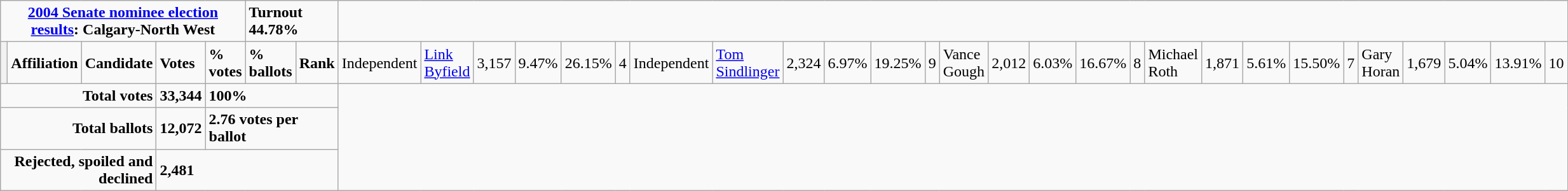<table class="wikitable">
<tr>
<td colspan="5" align=center><strong><a href='#'>2004 Senate nominee election results</a>: Calgary-North West</strong></td>
<td colspan="2"><strong>Turnout 44.78%</strong></td>
</tr>
<tr>
<th style="width: 10px;"></th>
<td><strong>Affiliation</strong></td>
<td><strong>Candidate</strong></td>
<td><strong>Votes</strong></td>
<td><strong>% votes</strong></td>
<td><strong>% ballots</strong></td>
<td><strong>Rank</strong><br>




</td>
<td>Independent</td>
<td><a href='#'>Link Byfield</a></td>
<td>3,157</td>
<td>9.47%</td>
<td>26.15%</td>
<td>4<br></td>
<td>Independent</td>
<td><a href='#'>Tom Sindlinger</a></td>
<td>2,324</td>
<td>6.97%</td>
<td>19.25%</td>
<td>9<br></td>
<td>Vance Gough</td>
<td>2,012</td>
<td>6.03%</td>
<td>16.67%</td>
<td>8<br></td>
<td>Michael Roth</td>
<td>1,871</td>
<td>5.61%</td>
<td>15.50%</td>
<td>7<br></td>
<td>Gary Horan</td>
<td>1,679</td>
<td>5.04%</td>
<td>13.91%</td>
<td>10</td>
</tr>
<tr>
<td colspan="3" align="right"><strong>Total votes</strong></td>
<td><strong>33,344</strong></td>
<td colspan="3"><strong>100%</strong></td>
</tr>
<tr>
<td colspan="3" align="right"><strong>Total ballots</strong></td>
<td><strong>12,072</strong></td>
<td colspan="3"><strong>2.76 votes per ballot</strong></td>
</tr>
<tr>
<td colspan="3" align="right"><strong>Rejected, spoiled and declined</strong></td>
<td colspan="4"><strong>2,481</strong></td>
</tr>
</table>
